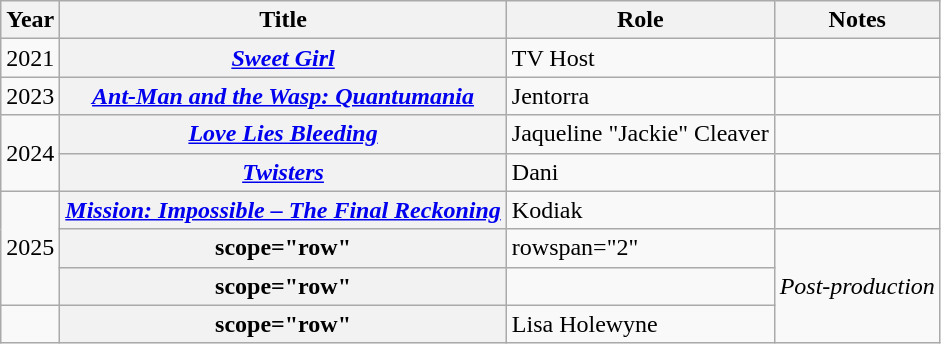<table class="wikitable sortable plainrowheaders">
<tr>
<th scope="col">Year</th>
<th scope="col">Title</th>
<th scope="col">Role</th>
<th scope="col" class="unsortable">Notes</th>
</tr>
<tr>
<td>2021</td>
<th scope="row"><em><a href='#'>Sweet Girl</a></em></th>
<td>TV Host</td>
<td></td>
</tr>
<tr>
<td>2023</td>
<th scope="row"><em><a href='#'>Ant-Man and the Wasp: Quantumania</a></em></th>
<td>Jentorra</td>
<td></td>
</tr>
<tr>
<td rowspan="2">2024</td>
<th scope="row"><em><a href='#'>Love Lies Bleeding</a></em></th>
<td>Jaqueline "Jackie" Cleaver</td>
<td></td>
</tr>
<tr>
<th scope="row"><em><a href='#'>Twisters</a></em></th>
<td>Dani</td>
<td></td>
</tr>
<tr>
<td rowspan="3">2025</td>
<th scope="row"><em><a href='#'>Mission: Impossible – The Final Reckoning</a></em></th>
<td>Kodiak</td>
<td></td>
</tr>
<tr>
<th>scope="row" </th>
<td>rowspan="2" </td>
<td rowspan="3"><em>Post-production</em></td>
</tr>
<tr>
<th>scope="row" </th>
</tr>
<tr>
<td></td>
<th>scope="row"</th>
<td>Lisa Holewyne</td>
</tr>
</table>
